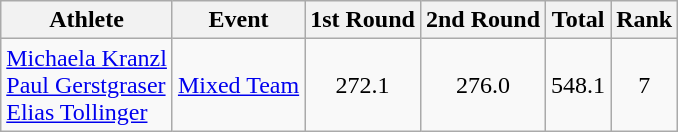<table class="wikitable">
<tr>
<th>Athlete</th>
<th>Event</th>
<th>1st Round</th>
<th>2nd Round</th>
<th>Total</th>
<th>Rank</th>
</tr>
<tr>
<td><a href='#'>Michaela Kranzl</a><br><a href='#'>Paul Gerstgraser</a><br><a href='#'>Elias Tollinger</a></td>
<td><a href='#'>Mixed Team</a></td>
<td align="center">272.1</td>
<td align="center">276.0</td>
<td align="center">548.1</td>
<td align="center">7</td>
</tr>
</table>
